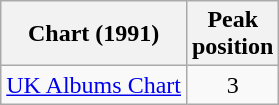<table class="wikitable">
<tr>
<th>Chart (1991)</th>
<th>Peak<br>position</th>
</tr>
<tr>
<td><a href='#'>UK Albums Chart</a></td>
<td align="center">3</td>
</tr>
</table>
